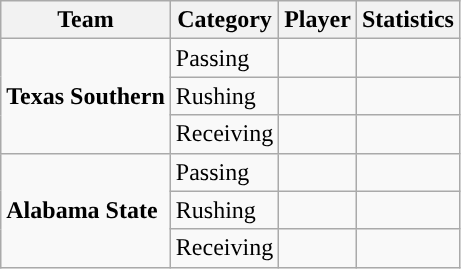<table class="wikitable" style="float: left;">
<tr>
<th>Team</th>
<th>Category</th>
<th>Player</th>
<th>Statistics</th>
</tr>
<tr>
<td rowspan=3><strong>Texas Southern</strong></td>
<td>Passing</td>
<td> </td>
<td> </td>
</tr>
<tr>
<td>Rushing</td>
<td> </td>
<td> </td>
</tr>
<tr>
<td>Receiving</td>
<td> </td>
<td> </td>
</tr>
<tr>
<td rowspan=3><strong>Alabama State</strong></td>
<td>Passing</td>
<td> </td>
<td> </td>
</tr>
<tr>
<td>Rushing</td>
<td> </td>
<td> </td>
</tr>
<tr>
<td>Receiving</td>
<td> </td>
<td> </td>
</tr>
</table>
